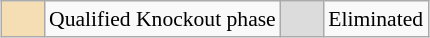<table class="wikitable" style="margin:0.5em;font-size:90%;text-align:center">
<tr>
<td bgcolor=wheat>      </td>
<td>Qualified Knockout phase</td>
<td bgcolor=#DCDCDC>      </td>
<td>Eliminated</td>
</tr>
</table>
